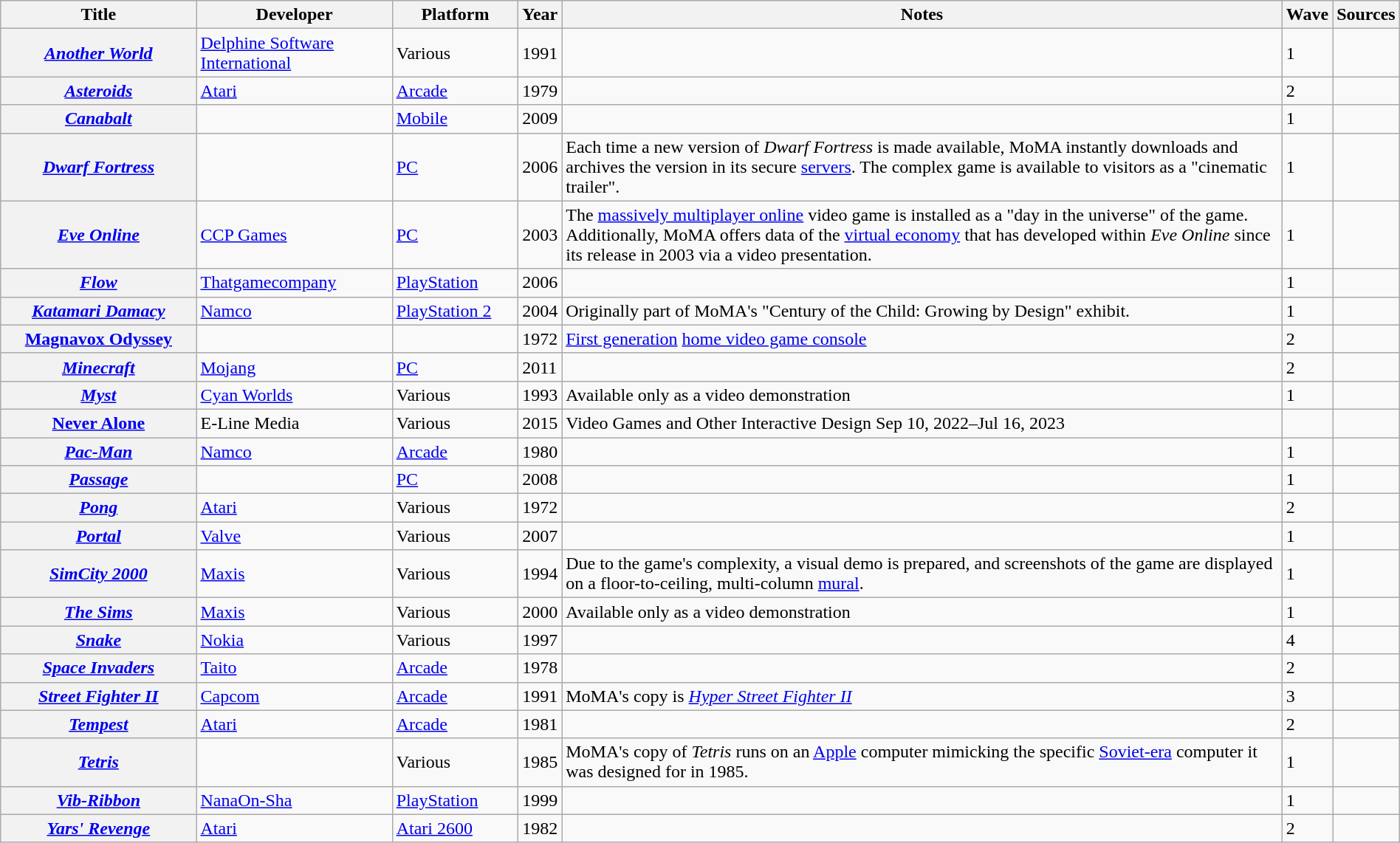<table class="wikitable sortable" width="100%">
<tr>
<th scope="col"  width = "14%">Title</th>
<th scope="col"  width = "14%">Developer</th>
<th scope="col"  width = "9%">Platform</th>
<th scope="col">Year</th>
<th scope="col"  class="unsortable">Notes</th>
<th scope="col">Wave</th>
<th scope="col" class="unsortable">Sources</th>
</tr>
<tr>
<th scope="row"><em><a href='#'>Another World</a></em></th>
<td><a href='#'>Delphine Software International</a></td>
<td>Various</td>
<td>1991</td>
<td></td>
<td>1</td>
<td></td>
</tr>
<tr>
<th scope="row"><em><a href='#'>Asteroids</a></em></th>
<td><a href='#'>Atari</a></td>
<td><a href='#'>Arcade</a></td>
<td>1979</td>
<td></td>
<td>2</td>
<td></td>
</tr>
<tr>
<th scope="row"><em><a href='#'>Canabalt</a></em></th>
<td></td>
<td><a href='#'>Mobile</a></td>
<td>2009</td>
<td></td>
<td>1</td>
<td></td>
</tr>
<tr>
<th scope="row"><em><a href='#'>Dwarf Fortress</a></em></th>
<td></td>
<td><a href='#'>PC</a></td>
<td>2006</td>
<td>Each time a new version of <em>Dwarf Fortress</em> is made available, MoMA instantly downloads and archives the version in its secure <a href='#'>servers</a>. The complex game is available to visitors as a "cinematic trailer".</td>
<td>1</td>
<td></td>
</tr>
<tr>
<th scope="row"><em><a href='#'>Eve Online</a></em></th>
<td><a href='#'>CCP Games</a></td>
<td><a href='#'>PC</a></td>
<td>2003</td>
<td>The <a href='#'>massively multiplayer online</a> video game is installed as a "day in the universe" of the game. Additionally, MoMA offers data of the <a href='#'>virtual economy</a> that has developed within <em>Eve Online</em> since its release in 2003 via a video presentation.</td>
<td>1</td>
<td></td>
</tr>
<tr>
<th scope="row"><em><a href='#'>Flow</a></em></th>
<td><a href='#'>Thatgamecompany</a></td>
<td><a href='#'>PlayStation</a></td>
<td>2006</td>
<td></td>
<td>1</td>
<td></td>
</tr>
<tr>
<th scope="row"><em><a href='#'>Katamari Damacy</a></em></th>
<td><a href='#'>Namco</a></td>
<td><a href='#'>PlayStation 2</a></td>
<td>2004</td>
<td>Originally part of MoMA's "Century of the Child: Growing by Design" exhibit.</td>
<td>1</td>
<td></td>
</tr>
<tr>
<th scope="row"><a href='#'>Magnavox Odyssey</a></th>
<td></td>
<td></td>
<td>1972</td>
<td><a href='#'>First generation</a> <a href='#'>home video game console</a></td>
<td>2</td>
<td></td>
</tr>
<tr>
<th scope="row"><em><a href='#'>Minecraft</a></em></th>
<td><a href='#'>Mojang</a></td>
<td><a href='#'>PC</a></td>
<td>2011</td>
<td></td>
<td>2</td>
<td></td>
</tr>
<tr>
<th scope="row"><em><a href='#'>Myst</a></em></th>
<td><a href='#'>Cyan Worlds</a></td>
<td>Various</td>
<td>1993</td>
<td>Available only as a video demonstration</td>
<td>1</td>
<td></td>
</tr>
<tr>
<th><a href='#'>Never Alone</a></th>
<td>E-Line Media</td>
<td>Various</td>
<td>2015</td>
<td>Video Games and Other Interactive Design Sep 10, 2022–Jul 16, 2023</td>
<td></td>
<td></td>
</tr>
<tr>
<th scope="row"><em><a href='#'>Pac-Man</a></em></th>
<td><a href='#'>Namco</a></td>
<td><a href='#'>Arcade</a></td>
<td>1980</td>
<td></td>
<td>1</td>
<td></td>
</tr>
<tr>
<th scope="row"><em><a href='#'>Passage</a></em></th>
<td></td>
<td><a href='#'>PC</a></td>
<td>2008</td>
<td></td>
<td>1</td>
<td></td>
</tr>
<tr>
<th scope="row"><em><a href='#'>Pong</a></em></th>
<td><a href='#'>Atari</a></td>
<td>Various</td>
<td>1972</td>
<td></td>
<td>2</td>
<td></td>
</tr>
<tr>
<th scope="row"><em><a href='#'>Portal</a></em></th>
<td><a href='#'>Valve</a></td>
<td>Various</td>
<td>2007</td>
<td></td>
<td>1</td>
<td></td>
</tr>
<tr>
<th scope="row"><em><a href='#'>SimCity 2000</a></em></th>
<td><a href='#'>Maxis</a></td>
<td>Various</td>
<td>1994</td>
<td>Due to the game's complexity, a visual demo is prepared, and screenshots of the game are displayed on a floor-to-ceiling, multi-column <a href='#'>mural</a>.</td>
<td>1</td>
<td></td>
</tr>
<tr>
<th scope="row"><em><a href='#'>The Sims</a></em></th>
<td><a href='#'>Maxis</a></td>
<td>Various</td>
<td>2000</td>
<td>Available only as a video demonstration</td>
<td>1</td>
<td></td>
</tr>
<tr>
<th scope="row"><em><a href='#'>Snake</a></em></th>
<td><a href='#'>Nokia</a></td>
<td>Various</td>
<td>1997</td>
<td></td>
<td>4</td>
<td></td>
</tr>
<tr>
<th scope="row"><em><a href='#'>Space Invaders</a></em></th>
<td><a href='#'>Taito</a></td>
<td><a href='#'>Arcade</a></td>
<td>1978</td>
<td></td>
<td>2</td>
<td></td>
</tr>
<tr>
<th scope="row"><em><a href='#'>Street Fighter II</a></em></th>
<td><a href='#'>Capcom</a></td>
<td><a href='#'>Arcade</a></td>
<td>1991</td>
<td>MoMA's copy is <em><a href='#'>Hyper Street Fighter II</a></em></td>
<td>3</td>
<td></td>
</tr>
<tr>
<th scope="row"><em><a href='#'>Tempest</a></em></th>
<td><a href='#'>Atari</a></td>
<td><a href='#'>Arcade</a></td>
<td>1981</td>
<td></td>
<td>2</td>
<td></td>
</tr>
<tr>
<th scope="row"><em><a href='#'>Tetris</a></em></th>
<td></td>
<td>Various</td>
<td>1985</td>
<td>MoMA's copy of <em>Tetris</em> runs on an <a href='#'>Apple</a> computer mimicking the specific <a href='#'>Soviet-era</a> computer it was designed for in 1985.</td>
<td>1</td>
<td></td>
</tr>
<tr>
<th scope="row"><em><a href='#'>Vib-Ribbon</a></em></th>
<td><a href='#'>NanaOn-Sha</a></td>
<td><a href='#'>PlayStation</a></td>
<td>1999</td>
<td></td>
<td>1</td>
<td></td>
</tr>
<tr>
<th scope="row"><em><a href='#'>Yars' Revenge</a></em></th>
<td><a href='#'>Atari</a></td>
<td><a href='#'>Atari 2600</a></td>
<td>1982</td>
<td></td>
<td>2</td>
<td></td>
</tr>
</table>
